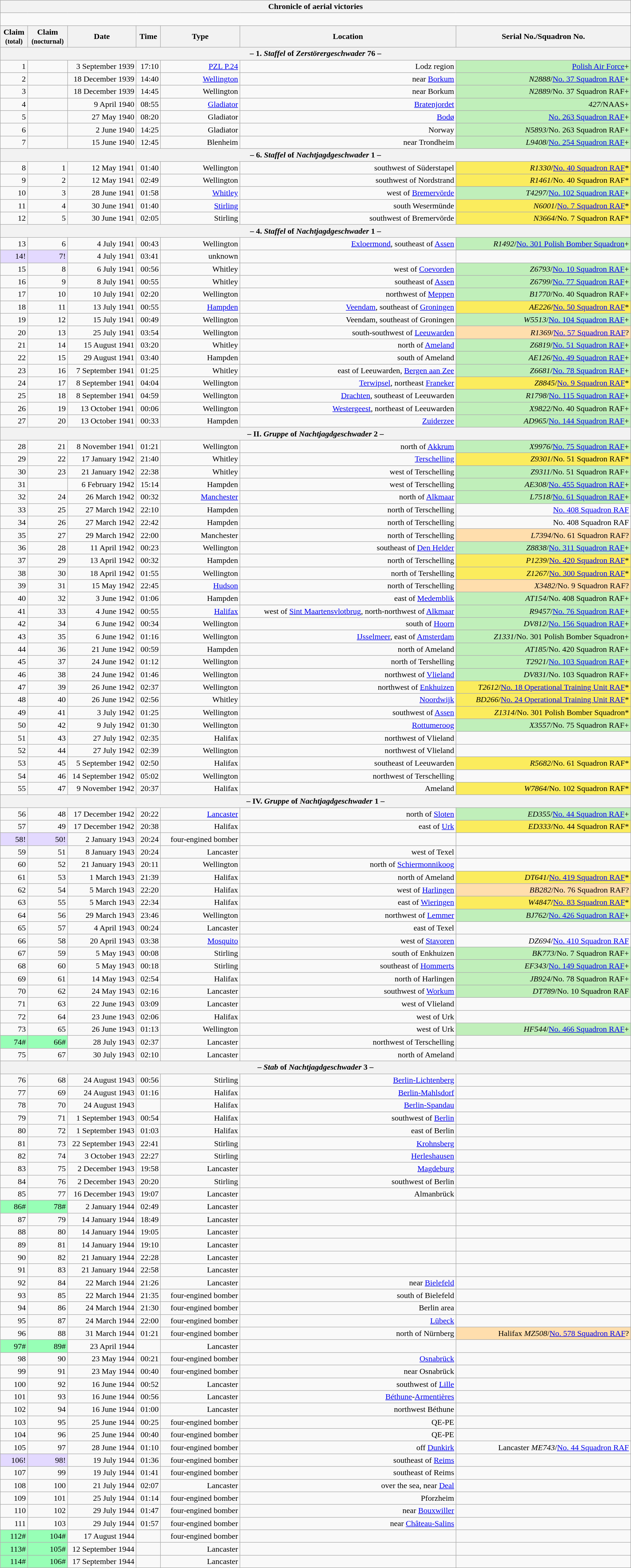<table class="wikitable plainrowheaders collapsible" style="margin-left: auto; margin-right: auto; border: none; text-align:right; width: 100%;">
<tr>
<th colspan="7">Chronicle of aerial victories</th>
</tr>
<tr>
<td colspan="7" style="text-align: left;"><br>



</td>
</tr>
<tr>
<th scope="col">Claim<br><small>(total)</small></th>
<th scope="col">Claim<br><small>(nocturnal)</small></th>
<th scope="col" style="width:130px">Date</th>
<th scope="col">Time</th>
<th scope="col">Type</th>
<th scope="col">Location</th>
<th scope="col">Serial No./Squadron No.</th>
</tr>
<tr>
<th colspan="7">– 1. <em>Staffel</em> of <em>Zerstörergeschwader</em> 76 –</th>
</tr>
<tr>
<td>1</td>
<td></td>
<td>3 September 1939</td>
<td>17:10</td>
<td><a href='#'>PZL P.24</a></td>
<td>Lodz region</td>
<td style="background:#C0EFBA"><a href='#'>Polish Air Force</a>+</td>
</tr>
<tr>
<td>2</td>
<td></td>
<td>18 December 1939</td>
<td>14:40</td>
<td><a href='#'>Wellington</a></td>
<td>near <a href='#'>Borkum</a></td>
<td style="background:#C0EFBA"><em>N2888</em>/<a href='#'>No. 37 Squadron RAF</a>+</td>
</tr>
<tr>
<td>3</td>
<td></td>
<td>18 December 1939</td>
<td>14:45</td>
<td>Wellington</td>
<td>near Borkum</td>
<td style="background:#C0EFBA"><em>N2889</em>/No. 37 Squadron RAF+</td>
</tr>
<tr>
<td>4</td>
<td></td>
<td>9 April 1940</td>
<td>08:55</td>
<td><a href='#'>Gladiator</a></td>
<td><a href='#'>Bratenjordet</a></td>
<td style="background:#C0EFBA"><em>427</em>/NAAS+</td>
</tr>
<tr>
<td>5</td>
<td></td>
<td>27 May 1940</td>
<td>08:20</td>
<td>Gladiator</td>
<td><a href='#'>Bodø</a></td>
<td style="background:#C0EFBA"><a href='#'>No. 263 Squadron RAF</a>+</td>
</tr>
<tr>
<td>6</td>
<td></td>
<td>2 June 1940</td>
<td>14:25</td>
<td>Gladiator</td>
<td>Norway</td>
<td style="background:#C0EFBA"><em>N5893</em>/No. 263 Squadron RAF+</td>
</tr>
<tr>
<td>7</td>
<td></td>
<td>15 June 1940</td>
<td>12:45</td>
<td>Blenheim</td>
<td>near Trondheim</td>
<td style="background:#C0EFBA"><em>L9408</em>/<a href='#'>No. 254 Squadron RAF</a>+</td>
</tr>
<tr>
<th colspan="7">– 6. <em>Staffel</em> of <em>Nachtjagdgeschwader</em> 1 –</th>
</tr>
<tr>
<td>8</td>
<td>1</td>
<td>12 May 1941</td>
<td>01:40</td>
<td>Wellington</td>
<td>southwest of Süderstapel</td>
<td style="background:#fbec5d;"><em>R1330</em>/<a href='#'>No. 40 Squadron RAF</a>*</td>
</tr>
<tr>
<td>9</td>
<td>2</td>
<td>12 May 1941</td>
<td>02:49</td>
<td>Wellington</td>
<td>southwest of Nordstrand</td>
<td style="background:#fbec5d;"><em>R1461</em>/No. 40 Squadron RAF*</td>
</tr>
<tr>
<td>10</td>
<td>3</td>
<td>28 June 1941</td>
<td>01:58</td>
<td><a href='#'>Whitley</a></td>
<td> west of <a href='#'>Bremervörde</a></td>
<td style="background:#C0EFBA"><em>T4297</em>/<a href='#'>No. 102 Squadron RAF</a>+</td>
</tr>
<tr>
<td>11</td>
<td>4</td>
<td>30 June 1941</td>
<td>01:40</td>
<td><a href='#'>Stirling</a></td>
<td> south Wesermünde</td>
<td style="background:#fbec5d;"><em>N6001</em>/<a href='#'>No. 7 Squadron RAF</a>*</td>
</tr>
<tr>
<td>12</td>
<td>5</td>
<td>30 June 1941</td>
<td>02:05</td>
<td>Stirling</td>
<td> southwest of Bremervörde</td>
<td style="background:#fbec5d;"><em>N3664</em>/No. 7 Squadron RAF*</td>
</tr>
<tr>
<th colspan="7">– 4. <em>Staffel</em> of <em>Nachtjagdgeschwader</em> 1 –</th>
</tr>
<tr>
<td>13</td>
<td>6</td>
<td>4 July 1941</td>
<td>00:43</td>
<td>Wellington</td>
<td><a href='#'>Exloermond</a>,  southeast of <a href='#'>Assen</a></td>
<td style="background:#C0EFBA"><em>R1492</em>/<a href='#'>No. 301 Polish Bomber Squadron</a>+</td>
</tr>
<tr>
<td style="background:#e3d9ff">14!</td>
<td style="background:#e3d9ff">7!</td>
<td>4 July 1941</td>
<td>03:41</td>
<td>unknown</td>
<td></td>
<td></td>
</tr>
<tr>
<td>15</td>
<td>8</td>
<td>6 July 1941</td>
<td>00:56</td>
<td>Whitley</td>
<td> west of <a href='#'>Coevorden</a></td>
<td style="background:#C0EFBA"><em>Z6793</em>/<a href='#'>No. 10 Squadron RAF</a>+</td>
</tr>
<tr>
<td>16</td>
<td>9</td>
<td>8 July 1941</td>
<td>00:55</td>
<td>Whitley</td>
<td> southeast of <a href='#'>Assen</a></td>
<td style="background:#C0EFBA"><em>Z6799</em>/<a href='#'>No. 77 Squadron RAF</a>+</td>
</tr>
<tr>
<td>17</td>
<td>10</td>
<td>10 July 1941</td>
<td>02:20</td>
<td>Wellington</td>
<td> northwest of <a href='#'>Meppen</a></td>
<td style="background:#C0EFBA"><em>B1770</em>/No. 40 Squadron RAF+</td>
</tr>
<tr>
<td>18</td>
<td>11</td>
<td>13 July 1941</td>
<td>00:55</td>
<td><a href='#'>Hampden</a></td>
<td><a href='#'>Veendam</a>,  southeast of <a href='#'>Groningen</a></td>
<td style="background:#fbec5d;"><em>AE226</em>/<a href='#'>No. 50 Squadron RAF</a>*</td>
</tr>
<tr>
<td>19</td>
<td>12</td>
<td>15 July 1941</td>
<td>00:49</td>
<td>Wellington</td>
<td>Veendam,  southeast of Groningen</td>
<td style="background:#C0EFBA"><em>W5513</em>/<a href='#'>No. 104 Squadron RAF</a>+</td>
</tr>
<tr>
<td>20</td>
<td>13</td>
<td>25 July 1941</td>
<td>03:54</td>
<td>Wellington</td>
<td> south-southwest of <a href='#'>Leeuwarden</a></td>
<td style="background:#ffdead"><em>R1369</em>/<a href='#'>No. 57 Squadron RAF</a>?</td>
</tr>
<tr>
<td>21</td>
<td>14</td>
<td>15 August 1941</td>
<td>03:20</td>
<td>Whitley</td>
<td>north of <a href='#'>Ameland</a></td>
<td style="background:#C0EFBA"><em>Z6819</em>/<a href='#'>No. 51 Squadron RAF</a>+</td>
</tr>
<tr>
<td>22</td>
<td>15</td>
<td>29 August 1941</td>
<td>03:40</td>
<td>Hampden</td>
<td>south of Ameland</td>
<td style="background:#C0EFBA"><em>AE126</em>/<a href='#'>No. 49 Squadron RAF</a>+</td>
</tr>
<tr>
<td>23</td>
<td>16</td>
<td>7 September 1941</td>
<td>01:25</td>
<td>Whitley</td>
<td>east of Leeuwarden, <a href='#'>Bergen aan Zee</a></td>
<td style="background:#C0EFBA"><em>Z6681</em>/<a href='#'>No. 78 Squadron RAF</a>+</td>
</tr>
<tr>
<td>24</td>
<td>17</td>
<td>8 September 1941</td>
<td>04:04</td>
<td>Wellington</td>
<td><a href='#'>Terwipsel</a>, northeast <a href='#'>Franeker</a></td>
<td style="background:#fbec5d;"><em>Z8845</em>/<a href='#'>No. 9 Squadron RAF</a>*</td>
</tr>
<tr>
<td>25</td>
<td>18</td>
<td>8 September 1941</td>
<td>04:59</td>
<td>Wellington</td>
<td><a href='#'>Drachten</a>, southeast of Leeuwarden</td>
<td style="background:#C0EFBA"><em>R1798</em>/<a href='#'>No. 115 Squadron RAF</a>+</td>
</tr>
<tr>
<td>26</td>
<td>19</td>
<td>13 October 1941</td>
<td>00:06</td>
<td>Wellington</td>
<td><a href='#'>Westergeest</a>, northeast of Leeuwarden</td>
<td style="background:#C0EFBA"><em>X9822</em>/No. 40 Squadron RAF+</td>
</tr>
<tr>
<td>27</td>
<td>20</td>
<td>13 October 1941</td>
<td>00:33</td>
<td>Hampden</td>
<td><a href='#'>Zuiderzee</a></td>
<td style="background:#C0EFBA"><em>AD965</em>/<a href='#'>No. 144 Squadron RAF</a>+</td>
</tr>
<tr>
<th colspan="7">– II. <em>Gruppe</em> of <em>Nachtjagdgeschwader</em> 2 –</th>
</tr>
<tr>
<td>28</td>
<td>21</td>
<td>8 November 1941</td>
<td>01:21</td>
<td>Wellington</td>
<td>north of <a href='#'>Akkrum</a></td>
<td style="background:#C0EFBA"><em>X9976</em>/<a href='#'>No. 75 Squadron RAF</a>+</td>
</tr>
<tr>
<td>29</td>
<td>22</td>
<td>17 January 1942</td>
<td>21:40</td>
<td>Whitley</td>
<td><a href='#'>Terschelling</a></td>
<td style="background:#fbec5d;"><em>Z9301</em>/No. 51 Squadron RAF*</td>
</tr>
<tr>
<td>30</td>
<td>23</td>
<td>21 January 1942</td>
<td>22:38</td>
<td>Whitley</td>
<td> west of Terschelling</td>
<td style="background:#C0EFBA"><em>Z9311</em>/No. 51 Squadron RAF+</td>
</tr>
<tr>
<td>31</td>
<td></td>
<td>6 February 1942</td>
<td>15:14</td>
<td>Hampden</td>
<td> west of Terschelling</td>
<td style="background:#C0EFBA"><em>AE308</em>/<a href='#'>No. 455 Squadron RAF</a>+</td>
</tr>
<tr>
<td>32</td>
<td>24</td>
<td>26 March 1942</td>
<td>00:32</td>
<td><a href='#'>Manchester</a></td>
<td> north of <a href='#'>Alkmaar</a></td>
<td style="background:#C0EFBA"><em>L7518</em>/<a href='#'>No. 61 Squadron RAF</a>+</td>
</tr>
<tr>
<td>33</td>
<td>25</td>
<td>27 March 1942</td>
<td>22:10</td>
<td>Hampden</td>
<td>north of Terschelling</td>
<td><a href='#'>No. 408 Squadron RAF</a></td>
</tr>
<tr>
<td>34</td>
<td>26</td>
<td>27 March 1942</td>
<td>22:42</td>
<td>Hampden</td>
<td>north of Terschelling</td>
<td>No. 408 Squadron RAF</td>
</tr>
<tr>
<td>35</td>
<td>27</td>
<td>29 March 1942</td>
<td>22:00</td>
<td>Manchester</td>
<td>north of Terschelling</td>
<td style="background:#ffdead"><em>L7394</em>/No. 61 Squadron RAF?</td>
</tr>
<tr>
<td>36</td>
<td>28</td>
<td>11 April 1942</td>
<td>00:23</td>
<td>Wellington</td>
<td> southeast of <a href='#'>Den Helder</a></td>
<td style="background:#C0EFBA"><em>Z8838</em>/<a href='#'>No. 311 Squadron RAF</a>+</td>
</tr>
<tr>
<td>37</td>
<td>29</td>
<td>13 April 1942</td>
<td>00:32</td>
<td>Hampden</td>
<td>north of Terschelling</td>
<td style="background:#fbec5d;"><em>P1239</em>/<a href='#'>No. 420 Squadron RAF</a>*</td>
</tr>
<tr>
<td>38</td>
<td>30</td>
<td>18 April 1942</td>
<td>01:55</td>
<td>Wellington</td>
<td> north of Tershelling</td>
<td style="background:#fbec5d;"><em>Z1267</em>/<a href='#'>No. 300 Squadron RAF</a>*</td>
</tr>
<tr>
<td>39</td>
<td>31</td>
<td>15 May 1942</td>
<td>22:45</td>
<td><a href='#'>Hudson</a></td>
<td>north of Terschelling</td>
<td style="background:#ffdead"><em>X3482</em>/No. 9 Squadron RAF?</td>
</tr>
<tr>
<td>40</td>
<td>32</td>
<td>3 June 1942</td>
<td>01:06</td>
<td>Hampden</td>
<td>east of <a href='#'>Medemblik</a></td>
<td style="background:#C0EFBA"><em>AT154</em>/No. 408 Squadron RAF+</td>
</tr>
<tr>
<td>41</td>
<td>33</td>
<td>4 June 1942</td>
<td>00:55</td>
<td><a href='#'>Halifax</a></td>
<td>west of <a href='#'>Sint Maartensvlotbrug</a>, north-northwest of <a href='#'>Alkmaar</a></td>
<td style="background:#C0EFBA"><em>R9457</em>/<a href='#'>No. 76 Squadron RAF</a>+</td>
</tr>
<tr>
<td>42</td>
<td>34</td>
<td>6 June 1942</td>
<td>00:34</td>
<td>Wellington</td>
<td>south of <a href='#'>Hoorn</a></td>
<td style="background:#C0EFBA"><em>DV812</em>/<a href='#'>No. 156 Squadron RAF</a>+</td>
</tr>
<tr>
<td>43</td>
<td>35</td>
<td>6 June 1942</td>
<td>01:16</td>
<td>Wellington</td>
<td><a href='#'>IJsselmeer</a>, east of <a href='#'>Amsterdam</a></td>
<td style="background:#C0EFBA"><em>Z1331</em>/No. 301 Polish Bomber Squadron+</td>
</tr>
<tr>
<td>44</td>
<td>36</td>
<td>21 June 1942</td>
<td>00:59</td>
<td>Hampden</td>
<td>north of Ameland</td>
<td style="background:#C0EFBA"><em>AT185</em>/No. 420 Squadron RAF+</td>
</tr>
<tr>
<td>45</td>
<td>37</td>
<td>24 June 1942</td>
<td>01:12</td>
<td>Wellington</td>
<td> north of Tershelling</td>
<td style="background:#C0EFBA"><em>T2921</em>/<a href='#'>No. 103 Squadron RAF</a>+</td>
</tr>
<tr>
<td>46</td>
<td>38</td>
<td>24 June 1942</td>
<td>01:46</td>
<td>Wellington</td>
<td>northwest of <a href='#'>Vlieland</a></td>
<td style="background:#C0EFBA"><em>DV831</em>/No. 103 Squadron RAF+</td>
</tr>
<tr>
<td>47</td>
<td>39</td>
<td>26 June 1942</td>
<td>02:37</td>
<td>Wellington</td>
<td> northwest of <a href='#'>Enkhuizen</a></td>
<td style="background:#fbec5d;"><em>T2612</em>/<a href='#'>No. 18 Operational Training Unit RAF</a>*</td>
</tr>
<tr>
<td>48</td>
<td>40</td>
<td>26 June 1942</td>
<td>02:56</td>
<td>Whitley</td>
<td><a href='#'>Noordwijk</a></td>
<td style="background:#fbec5d;"><em>BD266</em>/<a href='#'>No. 24 Operational Training Unit RAF</a>*</td>
</tr>
<tr>
<td>49</td>
<td>41</td>
<td>3 July 1942</td>
<td>01:25</td>
<td>Wellington</td>
<td>southwest of <a href='#'>Assen</a></td>
<td style="background:#fbec5d;"><em>Z1314</em>/No. 301 Polish Bomber Squadron*</td>
</tr>
<tr>
<td>50</td>
<td>42</td>
<td>9 July 1942</td>
<td>01:30</td>
<td>Wellington</td>
<td><a href='#'>Rottumeroog</a></td>
<td style="background:#C0EFBA"><em>X3557</em>/No. 75 Squadron RAF+</td>
</tr>
<tr>
<td>51</td>
<td>43</td>
<td>27 July 1942</td>
<td>02:35</td>
<td>Halifax</td>
<td>northwest of Vlieland</td>
<td></td>
</tr>
<tr>
<td>52</td>
<td>44</td>
<td>27 July 1942</td>
<td>02:39</td>
<td>Wellington</td>
<td>northwest of Vlieland</td>
<td></td>
</tr>
<tr>
<td>53</td>
<td>45</td>
<td>5 September 1942</td>
<td>02:50</td>
<td>Halifax</td>
<td> southeast of Leeuwarden</td>
<td style="background:#fbec5d;"><em>R5682</em>/No. 61 Squadron RAF*</td>
</tr>
<tr>
<td>54</td>
<td>46</td>
<td>14 September 1942</td>
<td>05:02</td>
<td>Wellington</td>
<td>northwest of Terschelling</td>
<td></td>
</tr>
<tr>
<td>55</td>
<td>47</td>
<td>9 November 1942</td>
<td>20:37</td>
<td>Halifax</td>
<td>Ameland</td>
<td style="background:#fbec5d;"><em>W7864</em>/No. 102 Squadron RAF*</td>
</tr>
<tr>
<th colspan="7">– IV. <em>Gruppe</em> of <em>Nachtjagdgeschwader</em> 1 –</th>
</tr>
<tr>
<td>56</td>
<td>48</td>
<td>17 December 1942</td>
<td>20:22</td>
<td><a href='#'>Lancaster</a></td>
<td>north of <a href='#'>Sloten</a></td>
<td style="background:#C0EFBA"><em>ED355</em>/<a href='#'>No. 44 Squadron RAF</a>+</td>
</tr>
<tr>
<td>57</td>
<td>49</td>
<td>17 December 1942</td>
<td>20:38</td>
<td>Halifax</td>
<td>east of <a href='#'>Urk</a></td>
<td style="background:#fbec5d;"><em>ED333</em>/No. 44 Squadron RAF*</td>
</tr>
<tr>
<td style="background:#e3d9ff">58!</td>
<td style="background:#e3d9ff">50!</td>
<td>2 January 1943</td>
<td>20:24</td>
<td>four-engined bomber</td>
<td></td>
<td></td>
</tr>
<tr>
<td>59</td>
<td>51</td>
<td>8 January 1943</td>
<td>20:24</td>
<td>Lancaster</td>
<td> west of Texel</td>
<td></td>
</tr>
<tr>
<td>60</td>
<td>52</td>
<td>21 January 1943</td>
<td>20:11</td>
<td>Wellington</td>
<td>north of <a href='#'>Schiermonnikoog</a></td>
<td></td>
</tr>
<tr>
<td>61</td>
<td>53</td>
<td>1 March 1943</td>
<td>21:39</td>
<td>Halifax</td>
<td> north of Ameland</td>
<td style="background:#fbec5d;"><em>DT641</em>/<a href='#'>No. 419 Squadron RAF</a>*</td>
</tr>
<tr>
<td>62</td>
<td>54</td>
<td>5 March 1943</td>
<td>22:20</td>
<td>Halifax</td>
<td> west of <a href='#'>Harlingen</a></td>
<td style="background:#ffdead"><em>BB282</em>/No. 76 Squadron RAF?</td>
</tr>
<tr>
<td>63</td>
<td>55</td>
<td>5 March 1943</td>
<td>22:34</td>
<td>Halifax</td>
<td> east of <a href='#'>Wieringen</a></td>
<td style="background:#fbec5d;"><em>W4847</em>/<a href='#'>No. 83 Squadron RAF</a>*</td>
</tr>
<tr>
<td>64</td>
<td>56</td>
<td>29 March 1943</td>
<td>23:46</td>
<td>Wellington</td>
<td>northwest of <a href='#'>Lemmer</a></td>
<td style="background:#C0EFBA"><em>BJ762</em>/<a href='#'>No. 426 Squadron RAF</a>+</td>
</tr>
<tr>
<td>65</td>
<td>57</td>
<td>4 April 1943</td>
<td>00:24</td>
<td>Lancaster</td>
<td> east of Texel</td>
<td></td>
</tr>
<tr>
<td>66</td>
<td>58</td>
<td>20 April 1943</td>
<td>03:38</td>
<td><a href='#'>Mosquito</a></td>
<td>west of <a href='#'>Stavoren</a></td>
<td><em>DZ694</em>/<a href='#'>No. 410 Squadron RAF</a></td>
</tr>
<tr>
<td>67</td>
<td>59</td>
<td>5 May 1943</td>
<td>00:08</td>
<td>Stirling</td>
<td> south of Enkhuizen</td>
<td style="background:#C0EFBA"><em>BK773</em>/No. 7 Squadron RAF+</td>
</tr>
<tr>
<td>68</td>
<td>60</td>
<td>5 May 1943</td>
<td>00:18</td>
<td>Stirling</td>
<td> southeast of <a href='#'>Hommerts</a></td>
<td style="background:#C0EFBA"><em>EF343</em>/<a href='#'>No. 149 Squadron RAF</a>+</td>
</tr>
<tr>
<td>69</td>
<td>61</td>
<td>14 May 1943</td>
<td>02:54</td>
<td>Halifax</td>
<td> north of Harlingen</td>
<td style="background:#C0EFBA"><em>JB924</em>/No. 78 Squadron RAF+</td>
</tr>
<tr>
<td>70</td>
<td>62</td>
<td>24 May 1943</td>
<td>02:16</td>
<td>Lancaster</td>
<td>southwest of <a href='#'>Workum</a></td>
<td style="background:#C0EFBA"><em>DT789</em>/No. 10 Squadron RAF</td>
</tr>
<tr>
<td>71</td>
<td>63</td>
<td>22 June 1943</td>
<td>03:09</td>
<td>Lancaster</td>
<td> west of Vlieland</td>
<td></td>
</tr>
<tr>
<td>72</td>
<td>64</td>
<td>23 June 1943</td>
<td>02:06</td>
<td>Halifax</td>
<td> west of Urk</td>
<td></td>
</tr>
<tr>
<td>73</td>
<td>65</td>
<td>26 June 1943</td>
<td>01:13</td>
<td>Wellington</td>
<td>west of Urk</td>
<td style="background:#C0EFBA"><em>HF544</em>/<a href='#'>No. 466 Squadron RAF</a>+</td>
</tr>
<tr>
<td style="background:#97ffb6">74#</td>
<td style="background:#97ffb6">66#</td>
<td>28 July 1943</td>
<td>02:37</td>
<td>Lancaster</td>
<td>northwest of Terschelling</td>
<td></td>
</tr>
<tr>
<td>75</td>
<td>67</td>
<td>30 July 1943</td>
<td>02:10</td>
<td>Lancaster</td>
<td> north of Ameland</td>
<td></td>
</tr>
<tr>
<th colspan="7">– <em>Stab</em> of <em>Nachtjagdgeschwader</em> 3 –</th>
</tr>
<tr>
<td>76</td>
<td>68</td>
<td>24 August 1943</td>
<td>00:56</td>
<td>Stirling</td>
<td><a href='#'>Berlin-Lichtenberg</a></td>
<td></td>
</tr>
<tr>
<td>77</td>
<td>69</td>
<td>24 August 1943</td>
<td>01:16</td>
<td>Halifax</td>
<td><a href='#'>Berlin-Mahlsdorf</a></td>
<td></td>
</tr>
<tr>
<td>78</td>
<td>70</td>
<td>24 August 1943</td>
<td></td>
<td>Halifax</td>
<td><a href='#'>Berlin-Spandau</a></td>
<td></td>
</tr>
<tr>
<td>79</td>
<td>71</td>
<td>1 September 1943</td>
<td>00:54</td>
<td>Halifax</td>
<td>southwest of <a href='#'>Berlin</a></td>
<td></td>
</tr>
<tr>
<td>80</td>
<td>72</td>
<td>1 September 1943</td>
<td>01:03</td>
<td>Halifax</td>
<td>east of Berlin</td>
<td></td>
</tr>
<tr>
<td>81</td>
<td>73</td>
<td>22 September 1943</td>
<td>22:41</td>
<td>Stirling</td>
<td><a href='#'>Krohnsberg</a></td>
<td></td>
</tr>
<tr>
<td>82</td>
<td>74</td>
<td>3 October 1943</td>
<td>22:27</td>
<td>Stirling</td>
<td><a href='#'>Herleshausen</a></td>
<td></td>
</tr>
<tr>
<td>83</td>
<td>75</td>
<td>2 December 1943</td>
<td>19:58</td>
<td>Lancaster</td>
<td><a href='#'>Magdeburg</a></td>
<td></td>
</tr>
<tr>
<td>84</td>
<td>76</td>
<td>2 December 1943</td>
<td>20:20</td>
<td>Stirling</td>
<td>southwest of Berlin</td>
<td></td>
</tr>
<tr>
<td>85</td>
<td>77</td>
<td>16 December 1943</td>
<td>19:07</td>
<td>Lancaster</td>
<td>Almanbrück</td>
<td></td>
</tr>
<tr>
<td style="background:#97ffb6">86#</td>
<td style="background:#97ffb6">78#</td>
<td>2 January 1944</td>
<td>02:49</td>
<td>Lancaster</td>
<td></td>
<td></td>
</tr>
<tr>
<td>87</td>
<td>79</td>
<td>14 January 1944</td>
<td>18:49</td>
<td>Lancaster</td>
<td></td>
<td></td>
</tr>
<tr>
<td>88</td>
<td>80</td>
<td>14 January 1944</td>
<td>19:05</td>
<td>Lancaster</td>
<td></td>
<td></td>
</tr>
<tr>
<td>89</td>
<td>81</td>
<td>14 January 1944</td>
<td>19:10</td>
<td>Lancaster</td>
<td></td>
<td></td>
</tr>
<tr>
<td>90</td>
<td>82</td>
<td>21 January 1944</td>
<td>22:28</td>
<td>Lancaster</td>
<td></td>
<td></td>
</tr>
<tr>
<td>91</td>
<td>83</td>
<td>21 January 1944</td>
<td>22:58</td>
<td>Lancaster</td>
<td></td>
<td></td>
</tr>
<tr>
<td>92</td>
<td>84</td>
<td>22 March 1944</td>
<td>21:26</td>
<td>Lancaster</td>
<td>near <a href='#'>Bielefeld</a></td>
<td></td>
</tr>
<tr>
<td>93</td>
<td>85</td>
<td>22 March 1944</td>
<td>21:35</td>
<td>four-engined bomber</td>
<td>south of Bielefeld</td>
<td></td>
</tr>
<tr>
<td>94</td>
<td>86</td>
<td>24 March 1944</td>
<td>21:30</td>
<td>four-engined bomber</td>
<td>Berlin area</td>
<td></td>
</tr>
<tr>
<td>95</td>
<td>87</td>
<td>24 March 1944</td>
<td>22:00</td>
<td>four-engined bomber</td>
<td><a href='#'>Lübeck</a></td>
<td></td>
</tr>
<tr>
<td>96</td>
<td>88</td>
<td>31 March 1944</td>
<td>01:21</td>
<td>four-engined bomber</td>
<td> north of Nürnberg</td>
<td style="background:#ffdead">Halifax <em>MZ508</em>/<a href='#'>No. 578 Squadron RAF</a>?</td>
</tr>
<tr>
<td style="background:#97ffb6">97#</td>
<td style="background:#97ffb6">89#</td>
<td>23 April 1944</td>
<td></td>
<td>Lancaster</td>
<td></td>
<td></td>
</tr>
<tr>
<td>98</td>
<td>90</td>
<td>23 May 1944</td>
<td>00:21</td>
<td>four-engined bomber</td>
<td><a href='#'>Osnabrück</a></td>
<td></td>
</tr>
<tr>
<td>99</td>
<td>91</td>
<td>23 May 1944</td>
<td>00:40</td>
<td>four-engined bomber</td>
<td>near Osnabrück</td>
<td></td>
</tr>
<tr>
<td>100</td>
<td>92</td>
<td>16 June 1944</td>
<td>00:52</td>
<td>Lancaster</td>
<td>southwest of <a href='#'>Lille</a></td>
<td></td>
</tr>
<tr>
<td>101</td>
<td>93</td>
<td>16 June 1944</td>
<td>00:56</td>
<td>Lancaster</td>
<td><a href='#'>Béthune</a>-<a href='#'>Armentières</a></td>
<td></td>
</tr>
<tr>
<td>102</td>
<td>94</td>
<td>16 June 1944</td>
<td>01:00</td>
<td>Lancaster</td>
<td>northwest Béthune</td>
<td></td>
</tr>
<tr>
<td>103</td>
<td>95</td>
<td>25 June 1944</td>
<td>00:25</td>
<td>four-engined bomber</td>
<td>QE-PE</td>
<td></td>
</tr>
<tr>
<td>104</td>
<td>96</td>
<td>25 June 1944</td>
<td>00:40</td>
<td>four-engined bomber</td>
<td>QE-PE</td>
<td></td>
</tr>
<tr>
<td>105</td>
<td>97</td>
<td>28 June 1944</td>
<td>01:10</td>
<td>four-engined bomber</td>
<td>off <a href='#'>Dunkirk</a></td>
<td>Lancaster <em>ME743</em>/<a href='#'>No. 44 Squadron RAF</a></td>
</tr>
<tr>
<td style="background:#e3d9ff">106!</td>
<td style="background:#e3d9ff">98!</td>
<td>19 July 1944</td>
<td>01:36</td>
<td>four-engined bomber</td>
<td>southeast of <a href='#'>Reims</a></td>
<td></td>
</tr>
<tr>
<td>107</td>
<td>99</td>
<td>19 July 1944</td>
<td>01:41</td>
<td>four-engined bomber</td>
<td> southeast of Reims</td>
<td></td>
</tr>
<tr>
<td>108</td>
<td>100</td>
<td>21 July 1944</td>
<td>02:07</td>
<td>Lancaster</td>
<td>over the sea, near <a href='#'>Deal</a></td>
<td></td>
</tr>
<tr>
<td>109</td>
<td>101</td>
<td>25 July 1944</td>
<td>01:14</td>
<td>four-engined bomber</td>
<td>Pforzheim</td>
<td></td>
</tr>
<tr>
<td>110</td>
<td>102</td>
<td>29 July 1944</td>
<td>01:47</td>
<td>four-engined bomber</td>
<td>near <a href='#'>Bouxwiller</a></td>
<td></td>
</tr>
<tr>
<td>111</td>
<td>103</td>
<td>29 July 1944</td>
<td>01:57</td>
<td>four-engined bomber</td>
<td>near <a href='#'>Château-Salins</a></td>
<td></td>
</tr>
<tr>
<td style="background:#97ffb6">112#</td>
<td style="background:#97ffb6">104#</td>
<td>17 August 1944</td>
<td></td>
<td>four-engined bomber</td>
<td></td>
<td></td>
</tr>
<tr>
<td style="background:#97ffb6">113#</td>
<td style="background:#97ffb6">105#</td>
<td>12 September 1944</td>
<td></td>
<td>Lancaster</td>
<td></td>
<td></td>
</tr>
<tr>
<td style="background:#97ffb6">114#</td>
<td style="background:#97ffb6">106#</td>
<td>17 September 1944</td>
<td></td>
<td>Lancaster</td>
<td></td>
<td></td>
</tr>
</table>
